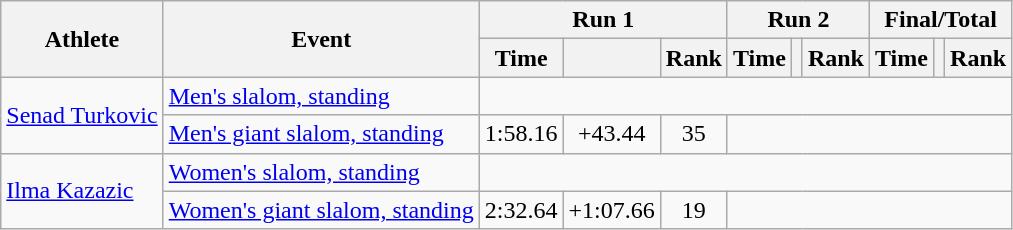<table class="wikitable" style="font-size:100%">
<tr>
<th rowspan="2">Athlete</th>
<th rowspan="2">Event</th>
<th colspan="3">Run 1</th>
<th colspan="3">Run 2</th>
<th colspan="3">Final/Total</th>
</tr>
<tr>
<th>Time</th>
<th></th>
<th>Rank</th>
<th>Time</th>
<th></th>
<th>Rank</th>
<th>Time</th>
<th></th>
<th>Rank</th>
</tr>
<tr>
<td rowspan=2><a href='#'>Senad Turkovic</a></td>
<td><a href='#'>Men's slalom, standing</a></td>
<td align="center" colspan=9></td>
</tr>
<tr>
<td><a href='#'>Men's giant slalom, standing</a></td>
<td align="center">1:58.16</td>
<td align="center">+43.44</td>
<td align="center">35</td>
<td align="center" colspan=6></td>
</tr>
<tr>
<td rowspan=2><a href='#'>Ilma Kazazic</a></td>
<td><a href='#'>Women's slalom, standing</a></td>
<td align="center" colspan=9></td>
</tr>
<tr>
<td><a href='#'>Women's giant slalom, standing</a></td>
<td align="center">2:32.64</td>
<td align="center">+1:07.66</td>
<td align="center">19</td>
<td align="center" colspan=6></td>
</tr>
</table>
